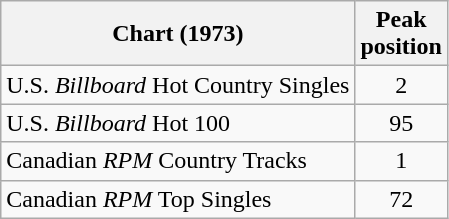<table class="wikitable sortable">
<tr>
<th align="left">Chart (1973)</th>
<th align="center">Peak<br>position</th>
</tr>
<tr>
<td align="left">U.S. <em>Billboard</em> Hot Country Singles</td>
<td align="center">2</td>
</tr>
<tr>
<td align="left">U.S. <em>Billboard</em> Hot 100</td>
<td align="center">95</td>
</tr>
<tr>
<td align="left">Canadian <em>RPM</em> Country Tracks</td>
<td align="center">1</td>
</tr>
<tr>
<td align="left">Canadian <em>RPM</em> Top Singles</td>
<td align="center">72</td>
</tr>
</table>
